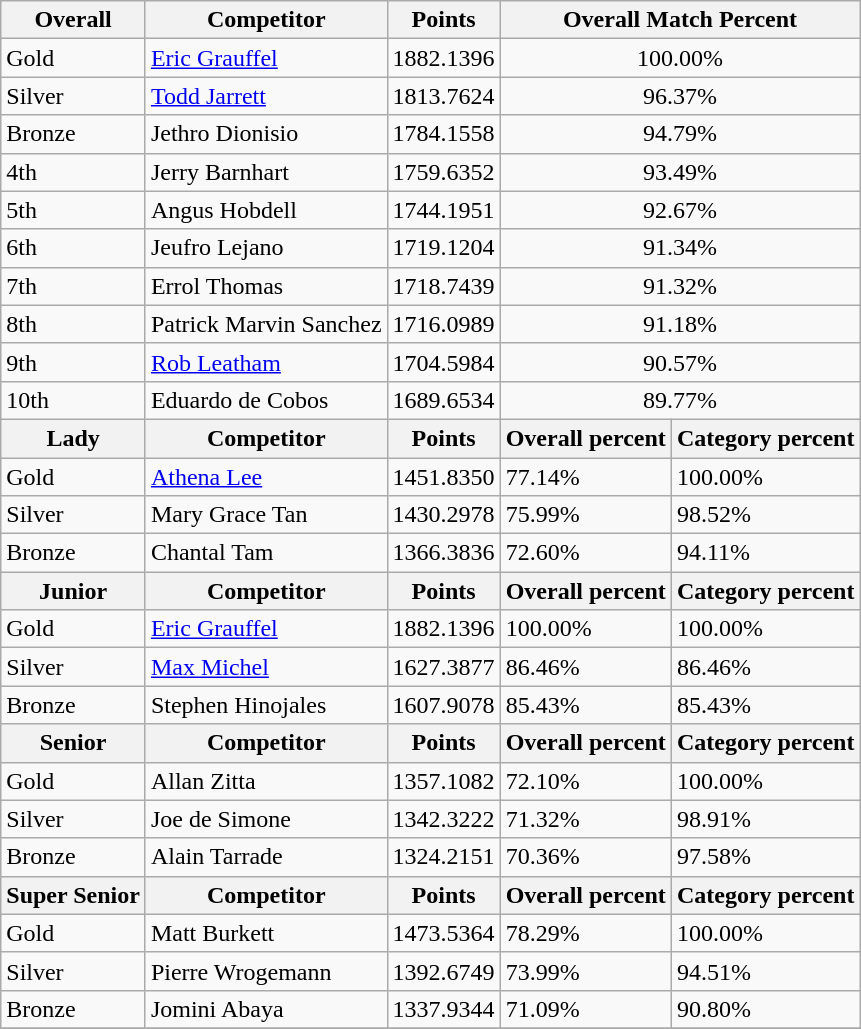<table class="wikitable sortable" style="text-align: left;">
<tr>
<th>Overall</th>
<th>Competitor</th>
<th>Points</th>
<th colspan="2">Overall Match Percent</th>
</tr>
<tr>
<td> Gold</td>
<td> <a href='#'>Eric Grauffel</a></td>
<td>1882.1396</td>
<td colspan="2" style="text-align: center;">100.00%</td>
</tr>
<tr>
<td> Silver</td>
<td> <a href='#'>Todd Jarrett</a></td>
<td>1813.7624</td>
<td colspan="2" style="text-align: center;">96.37%</td>
</tr>
<tr>
<td> Bronze</td>
<td> Jethro Dionisio</td>
<td>1784.1558</td>
<td colspan="2" style="text-align: center;">94.79%</td>
</tr>
<tr>
<td>4th</td>
<td> Jerry Barnhart</td>
<td>1759.6352</td>
<td colspan="2" style="text-align: center;">93.49%</td>
</tr>
<tr>
<td>5th</td>
<td> Angus Hobdell</td>
<td>1744.1951</td>
<td colspan="2" style="text-align: center;">92.67%</td>
</tr>
<tr>
<td>6th</td>
<td> Jeufro Lejano</td>
<td>1719.1204</td>
<td colspan="2" style="text-align: center;">91.34%</td>
</tr>
<tr>
<td>7th</td>
<td> Errol Thomas</td>
<td>1718.7439</td>
<td colspan="2" style="text-align: center;">91.32%</td>
</tr>
<tr>
<td>8th</td>
<td> Patrick Marvin Sanchez</td>
<td>1716.0989</td>
<td colspan="2" style="text-align: center;">91.18%</td>
</tr>
<tr>
<td>9th</td>
<td> <a href='#'>Rob Leatham</a></td>
<td>1704.5984</td>
<td colspan="2" style="text-align: center;">90.57%</td>
</tr>
<tr>
<td>10th</td>
<td> Eduardo de Cobos</td>
<td>1689.6534</td>
<td colspan="2" style="text-align: center;">89.77%</td>
</tr>
<tr>
<th>Lady</th>
<th>Competitor</th>
<th>Points</th>
<th>Overall percent</th>
<th>Category percent</th>
</tr>
<tr>
<td> Gold</td>
<td> <a href='#'>Athena Lee</a></td>
<td>1451.8350</td>
<td>77.14%</td>
<td>100.00%</td>
</tr>
<tr>
<td> Silver</td>
<td> Mary Grace Tan</td>
<td>1430.2978</td>
<td>75.99%</td>
<td>98.52%</td>
</tr>
<tr>
<td> Bronze</td>
<td> Chantal Tam</td>
<td>1366.3836</td>
<td>72.60%</td>
<td>94.11%</td>
</tr>
<tr>
<th>Junior</th>
<th>Competitor</th>
<th>Points</th>
<th>Overall percent</th>
<th>Category percent</th>
</tr>
<tr>
<td> Gold</td>
<td> <a href='#'>Eric Grauffel</a></td>
<td>1882.1396</td>
<td>100.00%</td>
<td>100.00%</td>
</tr>
<tr>
<td> Silver</td>
<td> <a href='#'>Max Michel</a></td>
<td>1627.3877</td>
<td>86.46%</td>
<td>86.46%</td>
</tr>
<tr>
<td> Bronze</td>
<td> Stephen Hinojales</td>
<td>1607.9078</td>
<td>85.43%</td>
<td>85.43%</td>
</tr>
<tr>
<th>Senior</th>
<th>Competitor</th>
<th>Points</th>
<th>Overall percent</th>
<th>Category percent</th>
</tr>
<tr>
<td> Gold</td>
<td> Allan Zitta</td>
<td>1357.1082</td>
<td>72.10%</td>
<td>100.00%</td>
</tr>
<tr>
<td> Silver</td>
<td> Joe de Simone</td>
<td>1342.3222</td>
<td>71.32%</td>
<td>98.91%</td>
</tr>
<tr>
<td> Bronze</td>
<td> Alain Tarrade</td>
<td>1324.2151</td>
<td>70.36%</td>
<td>97.58%</td>
</tr>
<tr>
<th>Super Senior</th>
<th>Competitor</th>
<th>Points</th>
<th>Overall percent</th>
<th>Category percent</th>
</tr>
<tr>
<td> Gold</td>
<td> Matt Burkett</td>
<td>1473.5364</td>
<td>78.29%</td>
<td>100.00%</td>
</tr>
<tr>
<td> Silver</td>
<td> Pierre Wrogemann</td>
<td>1392.6749</td>
<td>73.99%</td>
<td>94.51%</td>
</tr>
<tr>
<td> Bronze</td>
<td> Jomini Abaya</td>
<td>1337.9344</td>
<td>71.09%</td>
<td>90.80%</td>
</tr>
<tr>
</tr>
</table>
